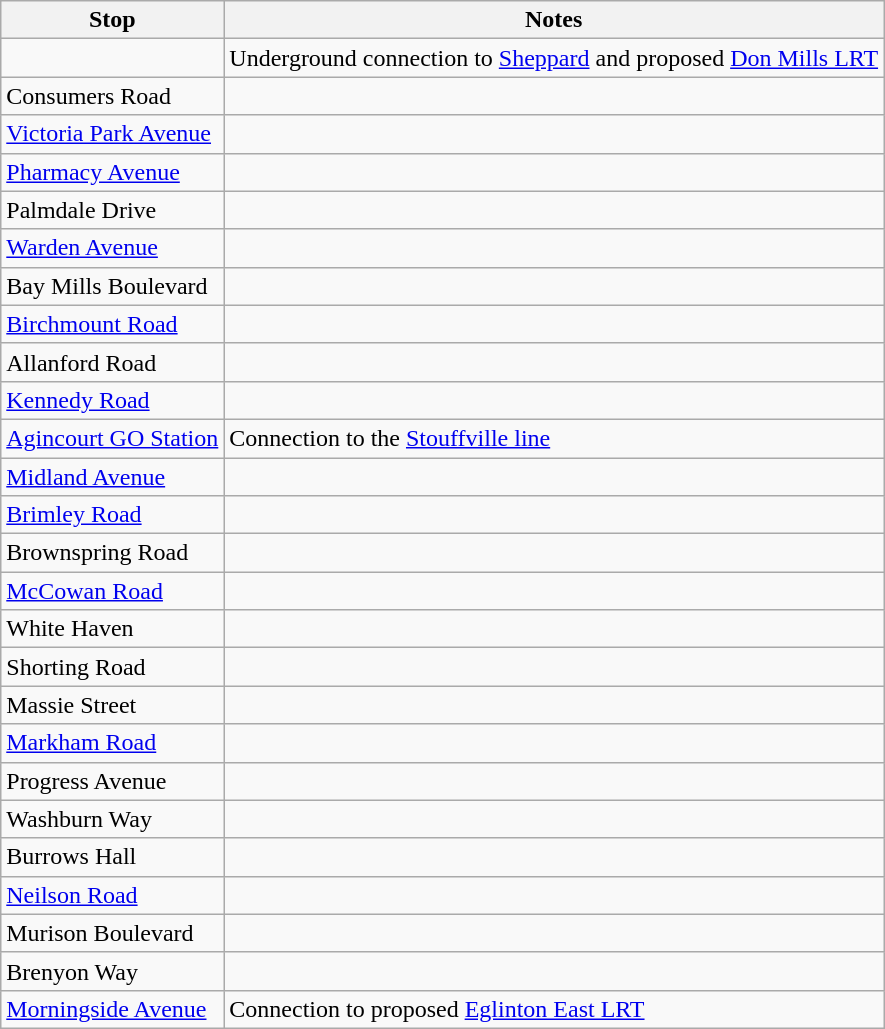<table class="wikitable">
<tr>
<th>Stop</th>
<th>Notes</th>
</tr>
<tr>
<td></td>
<td>Underground connection to  <a href='#'>Sheppard</a> and proposed <a href='#'>Don Mills LRT</a></td>
</tr>
<tr>
<td>Consumers Road</td>
<td></td>
</tr>
<tr>
<td><a href='#'>Victoria Park Avenue</a></td>
<td></td>
</tr>
<tr>
<td><a href='#'>Pharmacy Avenue</a></td>
<td></td>
</tr>
<tr>
<td>Palmdale Drive</td>
<td></td>
</tr>
<tr>
<td><a href='#'>Warden Avenue</a></td>
<td></td>
</tr>
<tr>
<td>Bay Mills Boulevard</td>
<td></td>
</tr>
<tr>
<td><a href='#'>Birchmount Road</a></td>
<td></td>
</tr>
<tr>
<td>Allanford Road</td>
<td></td>
</tr>
<tr>
<td><a href='#'>Kennedy Road</a></td>
<td></td>
</tr>
<tr>
<td><a href='#'>Agincourt GO Station</a></td>
<td>Connection to the  <a href='#'>Stouffville line</a></td>
</tr>
<tr>
<td><a href='#'>Midland Avenue</a></td>
<td></td>
</tr>
<tr>
<td><a href='#'>Brimley Road</a></td>
<td></td>
</tr>
<tr>
<td>Brownspring Road</td>
<td></td>
</tr>
<tr>
<td><a href='#'>McCowan Road</a></td>
<td></td>
</tr>
<tr>
<td>White Haven</td>
<td></td>
</tr>
<tr>
<td>Shorting Road</td>
<td></td>
</tr>
<tr>
<td>Massie Street</td>
<td></td>
</tr>
<tr>
<td><a href='#'>Markham Road</a></td>
<td></td>
</tr>
<tr>
<td>Progress Avenue</td>
<td></td>
</tr>
<tr>
<td>Washburn Way</td>
<td></td>
</tr>
<tr>
<td>Burrows Hall</td>
<td></td>
</tr>
<tr>
<td><a href='#'>Neilson Road</a></td>
<td></td>
</tr>
<tr>
<td>Murison Boulevard</td>
<td></td>
</tr>
<tr>
<td>Brenyon Way</td>
<td></td>
</tr>
<tr>
<td><a href='#'>Morningside Avenue</a></td>
<td>Connection to proposed <a href='#'>Eglinton East LRT</a></td>
</tr>
</table>
